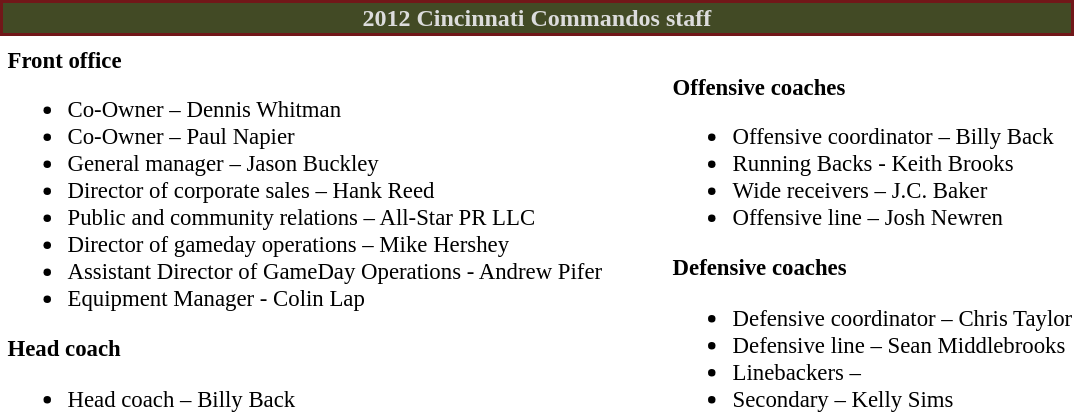<table class="toccolours" style="text-align: left;">
<tr>
<th colspan="7" style="background:#424A25; color:#DCDCDC; text-align: center; border:2px solid #711719;"><strong>2012 Cincinnati Commandos staff</strong></th>
</tr>
<tr>
<td colspan=7 align="right"></td>
</tr>
<tr>
<td valign="top"></td>
<td style="font-size: 95%;" valign="top"><strong>Front office</strong><br><ul><li>Co-Owner – Dennis Whitman</li><li>Co-Owner – Paul Napier</li><li>General manager – Jason Buckley</li><li>Director of corporate sales – Hank Reed</li><li>Public and community relations – All-Star PR LLC</li><li>Director of gameday operations – Mike Hershey</li><li>Assistant Director of GameDay Operations - Andrew Pifer</li><li>Equipment Manager - Colin Lap</li></ul><strong>Head coach</strong><ul><li>Head coach – Billy Back</li></ul></td>
<td width="35"> </td>
<td valign="top"></td>
<td style="font-size: 95%;" valign="top"><br><strong>Offensive coaches</strong><ul><li>Offensive coordinator – Billy Back</li><li>Running Backs - Keith Brooks</li><li>Wide receivers – J.C. Baker</li><li>Offensive line – Josh Newren</li></ul><strong>Defensive coaches</strong><ul><li>Defensive coordinator – Chris Taylor</li><li>Defensive line – Sean Middlebrooks</li><li>Linebackers –</li><li>Secondary – Kelly Sims</li></ul></td>
</tr>
</table>
